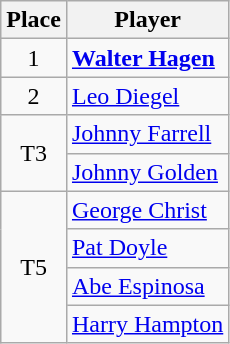<table class=wikitable>
<tr>
<th>Place</th>
<th>Player</th>
</tr>
<tr>
<td align=center>1</td>
<td> <strong><a href='#'>Walter Hagen</a></strong> </td>
</tr>
<tr>
<td align=center>2</td>
<td> <a href='#'>Leo Diegel</a> </td>
</tr>
<tr>
<td align=center rowspan=2>T3</td>
<td> <a href='#'>Johnny Farrell</a> </td>
</tr>
<tr>
<td> <a href='#'>Johnny Golden</a></td>
</tr>
<tr>
<td align=center rowspan=4>T5</td>
<td> <a href='#'>George Christ</a>  </td>
</tr>
<tr>
<td> <a href='#'>Pat Doyle</a></td>
</tr>
<tr>
<td> <a href='#'>Abe Espinosa</a></td>
</tr>
<tr>
<td> <a href='#'>Harry Hampton</a></td>
</tr>
</table>
